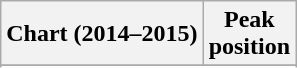<table class="wikitable sortable">
<tr>
<th>Chart (2014–2015)</th>
<th>Peak<br>position</th>
</tr>
<tr>
</tr>
<tr>
</tr>
</table>
